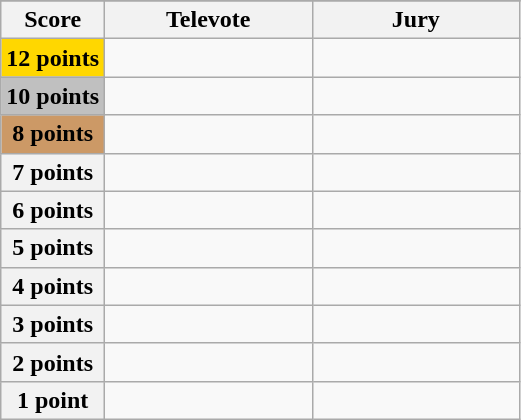<table class="wikitable">
<tr>
</tr>
<tr>
<th scope="col" width="20%">Score</th>
<th scope="col" width="40%">Televote</th>
<th scope="col" width="40%">Jury</th>
</tr>
<tr>
<th scope="row" style="background:gold">12 points</th>
<td></td>
<td></td>
</tr>
<tr>
<th scope="row" style="background:silver">10 points</th>
<td></td>
<td></td>
</tr>
<tr>
<th scope="row" style="background:#CC9966">8 points</th>
<td></td>
<td></td>
</tr>
<tr>
<th scope="row">7 points</th>
<td></td>
<td></td>
</tr>
<tr>
<th scope="row">6 points</th>
<td></td>
<td></td>
</tr>
<tr>
<th scope="row">5 points</th>
<td></td>
<td></td>
</tr>
<tr>
<th scope="row">4 points</th>
<td></td>
<td></td>
</tr>
<tr>
<th scope="row">3 points</th>
<td></td>
<td></td>
</tr>
<tr>
<th scope="row">2 points</th>
<td></td>
<td></td>
</tr>
<tr>
<th scope="row">1 point</th>
<td></td>
<td></td>
</tr>
</table>
